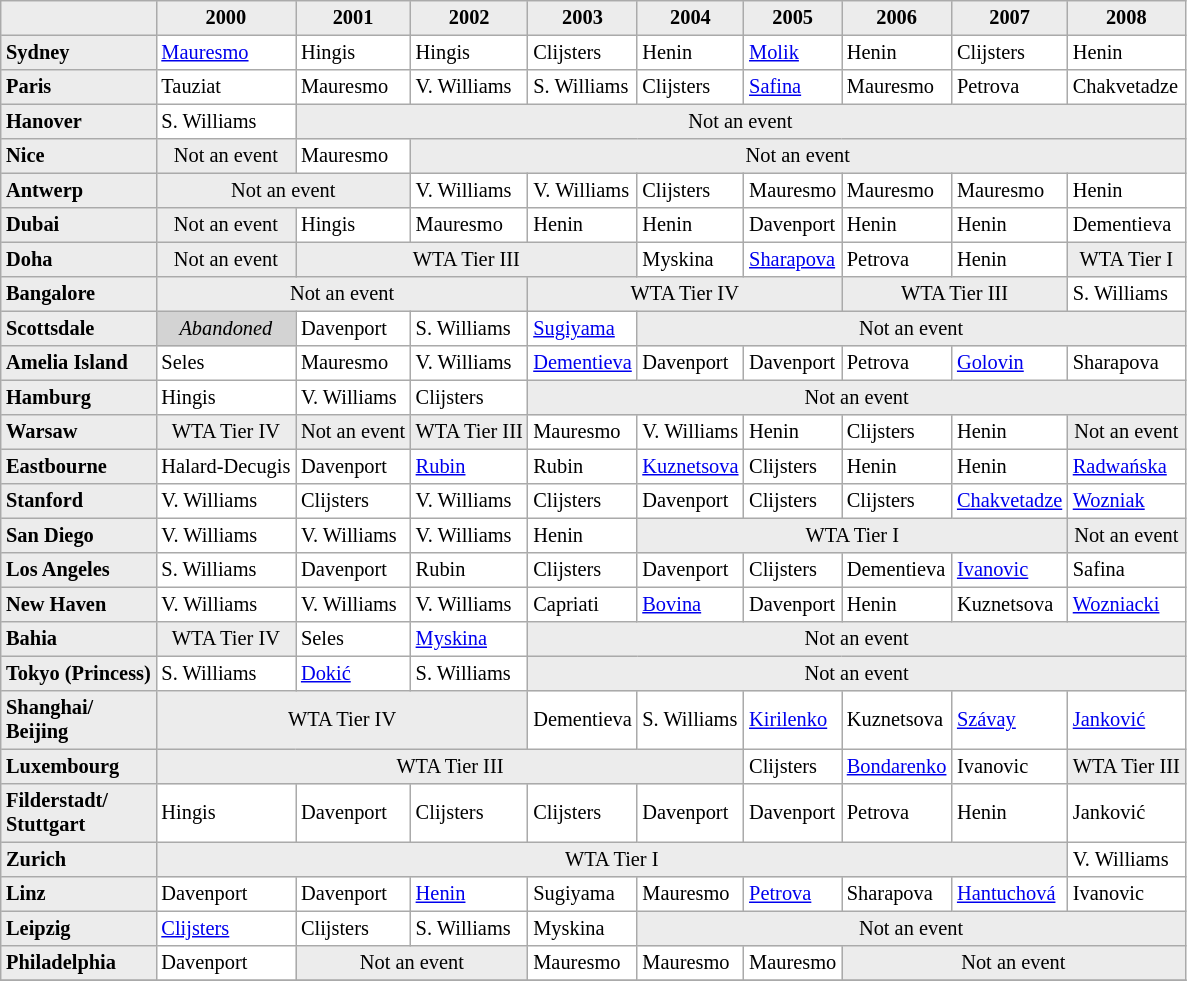<table cellpadding="3" cellspacing="0" border="1" style="font-size: 85%; border: #aaa solid 1px; border-collapse: collapse;">
<tr style="background:#ececec;">
<th></th>
<th>2000</th>
<th>2001</th>
<th>2002</th>
<th>2003</th>
<th>2004</th>
<th>2005</th>
<th>2006</th>
<th>2007</th>
<th>2008</th>
</tr>
<tr>
<td bgcolor="#ececec" align=left><strong>Sydney</strong></td>
<td> <a href='#'>Mauresmo</a></td>
<td> Hingis</td>
<td> Hingis</td>
<td> Clijsters</td>
<td> Henin</td>
<td> <a href='#'>Molik</a></td>
<td> Henin</td>
<td> Clijsters</td>
<td> Henin</td>
</tr>
<tr>
<td bgcolor="#ececec" align=left><strong>Paris</strong></td>
<td> Tauziat</td>
<td> Mauresmo</td>
<td> V. Williams</td>
<td> S. Williams</td>
<td> Clijsters</td>
<td> <a href='#'>Safina</a></td>
<td> Mauresmo</td>
<td> Petrova</td>
<td> Chakvetadze</td>
</tr>
<tr>
<td bgcolor="#ececec" align=left><strong>Hanover</strong></td>
<td> S. Williams</td>
<td bgcolor=#ececec colspan=8 align=center><span> Not an event</span></td>
</tr>
<tr>
<td bgcolor="#ececec" align=left><strong>Nice</strong></td>
<td bgcolor=#ececec colspan=1 align=center><span> Not an event</span></td>
<td> Mauresmo</td>
<td bgcolor=#ececec colspan=7 align=center><span> Not an event</span></td>
</tr>
<tr>
<td bgcolor="#ececec" align=left><strong>Antwerp</strong></td>
<td bgcolor=#ececec colspan=2 align=center><span> Not an event</span></td>
<td> V. Williams</td>
<td> V. Williams</td>
<td> Clijsters</td>
<td> Mauresmo</td>
<td> Mauresmo</td>
<td> Mauresmo</td>
<td> Henin</td>
</tr>
<tr>
<td bgcolor="#ececec" align=left><strong>Dubai</strong></td>
<td bgcolor=#ececec colspan=1 align=center><span> Not an event</span></td>
<td> Hingis</td>
<td> Mauresmo</td>
<td> Henin</td>
<td> Henin</td>
<td> Davenport</td>
<td> Henin</td>
<td> Henin</td>
<td> Dementieva</td>
</tr>
<tr>
<td bgcolor="#ececec" align=left><strong>Doha</strong></td>
<td bgcolor=#ececec colspan=1 align=center><span> Not an event</span></td>
<td bgcolor=#ececec colspan=3 align=center><span> WTA Tier III</span></td>
<td> Myskina</td>
<td> <a href='#'>Sharapova</a></td>
<td> Petrova</td>
<td> Henin</td>
<td bgcolor=#ececec colspan=1 align=center><span> WTA Tier I</span></td>
</tr>
<tr>
<td bgcolor="#ececec" align=left><strong>Bangalore</strong></td>
<td bgcolor=#ececec colspan=3 align=center><span> Not an event</span></td>
<td bgcolor=#ececec colspan=3 align=center><span> WTA Tier IV</span></td>
<td bgcolor=#ececec colspan=2 align=center><span> WTA Tier III</span></td>
<td> S. Williams</td>
</tr>
<tr>
<td bgcolor="#ececec" align=left><strong>Scottsdale</strong></td>
<td bgcolor="lightgray" align="center"><em>Abandoned</em></td>
<td> Davenport</td>
<td> S. Williams</td>
<td> <a href='#'>Sugiyama</a></td>
<td bgcolor=#ececec colspan=5 align=center><span> Not an event</span></td>
</tr>
<tr>
<td bgcolor="#ececec" align=left><strong>Amelia Island</strong></td>
<td> Seles</td>
<td> Mauresmo</td>
<td> V. Williams</td>
<td> <a href='#'>Dementieva</a></td>
<td> Davenport</td>
<td> Davenport</td>
<td> Petrova</td>
<td> <a href='#'>Golovin</a></td>
<td> Sharapova</td>
</tr>
<tr>
<td bgcolor="#ececec" align=left><strong>Hamburg</strong></td>
<td> Hingis</td>
<td> V. Williams</td>
<td> Clijsters</td>
<td bgcolor=#ececec colspan=6 align=center><span> Not an event</span></td>
</tr>
<tr>
<td bgcolor="#ececec" align=left><strong>Warsaw</strong></td>
<td bgcolor=#ececec colspan=1 align=center><span> WTA Tier IV</span></td>
<td bgcolor=#ececec colspan=1 align=center><span> Not an event</span></td>
<td bgcolor=#ececec colspan=1 align=center><span> WTA Tier III</span></td>
<td> Mauresmo</td>
<td> V. Williams</td>
<td> Henin</td>
<td> Clijsters</td>
<td> Henin</td>
<td bgcolor=#ececec colspan=1 align=center><span> Not an event</span></td>
</tr>
<tr>
<td bgcolor="#ececec" align=left><strong>Eastbourne</strong></td>
<td> Halard-Decugis</td>
<td> Davenport</td>
<td> <a href='#'>Rubin</a></td>
<td> Rubin</td>
<td> <a href='#'>Kuznetsova</a></td>
<td> Clijsters</td>
<td> Henin</td>
<td> Henin</td>
<td> <a href='#'>Radwańska</a></td>
</tr>
<tr>
<td bgcolor="#ececec" align=left><strong>Stanford</strong></td>
<td> V. Williams</td>
<td> Clijsters</td>
<td> V. Williams</td>
<td> Clijsters</td>
<td> Davenport</td>
<td> Clijsters</td>
<td> Clijsters</td>
<td> <a href='#'>Chakvetadze</a></td>
<td> <a href='#'>Wozniak</a></td>
</tr>
<tr>
<td bgcolor="#ececec" align=left><strong>San Diego</strong></td>
<td> V. Williams</td>
<td> V. Williams</td>
<td> V. Williams</td>
<td> Henin</td>
<td bgcolor=#ececec colspan=4 align=center><span> WTA Tier I</span></td>
<td bgcolor=#ececec colspan=1 align=center><span> Not an event</span></td>
</tr>
<tr>
<td bgcolor="#ececec" align=left><strong>Los Angeles</strong></td>
<td> S. Williams</td>
<td> Davenport</td>
<td> Rubin</td>
<td> Clijsters</td>
<td> Davenport</td>
<td> Clijsters</td>
<td> Dementieva</td>
<td> <a href='#'>Ivanovic</a></td>
<td> Safina</td>
</tr>
<tr>
<td bgcolor="#ececec" align=left><strong>New Haven</strong></td>
<td> V. Williams</td>
<td> V. Williams</td>
<td> V. Williams</td>
<td> Capriati</td>
<td> <a href='#'>Bovina</a></td>
<td> Davenport</td>
<td> Henin</td>
<td> Kuznetsova</td>
<td> <a href='#'>Wozniacki</a></td>
</tr>
<tr>
<td bgcolor="#ececec" align=left><strong>Bahia</strong></td>
<td bgcolor=#ececec colspan=1 align=center><span> WTA Tier IV</span></td>
<td> Seles</td>
<td> <a href='#'>Myskina</a></td>
<td bgcolor=#ececec colspan=6 align=center><span> Not an event</span></td>
</tr>
<tr>
<td bgcolor="#ececec" align=left><strong>Tokyo (Princess)</strong></td>
<td> S. Williams</td>
<td> <a href='#'>Dokić</a></td>
<td> S. Williams</td>
<td bgcolor=#ececec colspan=6 align=center><span> Not an event</span></td>
</tr>
<tr>
<td bgcolor="#ececec" align=left><strong>Shanghai/<br>Beijing</strong></td>
<td bgcolor=#ececec colspan=3 align=center><span> WTA Tier IV</span></td>
<td> Dementieva</td>
<td> S. Williams</td>
<td> <a href='#'>Kirilenko</a></td>
<td> Kuznetsova</td>
<td> <a href='#'>Szávay</a></td>
<td> <a href='#'>Janković</a></td>
</tr>
<tr>
<td bgcolor="#ececec" align=left><strong>Luxembourg</strong></td>
<td bgcolor=#ececec colspan=5 align=center><span> WTA Tier III</span></td>
<td> Clijsters</td>
<td> <a href='#'>Bondarenko</a></td>
<td> Ivanovic</td>
<td bgcolor=#ececec colspan=1 align=center><span> WTA Tier III</span></td>
</tr>
<tr>
<td bgcolor="#ececec" align=left><strong>Filderstadt/<br>Stuttgart</strong></td>
<td> Hingis</td>
<td> Davenport</td>
<td> Clijsters</td>
<td> Clijsters</td>
<td> Davenport</td>
<td> Davenport</td>
<td> Petrova</td>
<td> Henin</td>
<td> Janković</td>
</tr>
<tr>
<td bgcolor="#ececec" align=left><strong>Zurich</strong></td>
<td bgcolor=#ececec colspan=8 align=center><span> WTA Tier I</span></td>
<td> V. Williams</td>
</tr>
<tr>
<td bgcolor="#ececec" align=left><strong>Linz</strong></td>
<td> Davenport</td>
<td> Davenport</td>
<td> <a href='#'>Henin</a></td>
<td> Sugiyama</td>
<td> Mauresmo</td>
<td> <a href='#'>Petrova</a></td>
<td> Sharapova</td>
<td> <a href='#'>Hantuchová</a></td>
<td> Ivanovic</td>
</tr>
<tr>
<td bgcolor="#ececec" align=left><strong>Leipzig</strong></td>
<td> <a href='#'>Clijsters</a></td>
<td> Clijsters</td>
<td> S. Williams</td>
<td> Myskina</td>
<td bgcolor=#ececec colspan=5 align=center><span> Not an event</span></td>
</tr>
<tr>
<td bgcolor="#ececec" align=left><strong>Philadelphia</strong></td>
<td> Davenport</td>
<td bgcolor=#ececec colspan=2 align=center><span> Not an event</span></td>
<td> Mauresmo</td>
<td> Mauresmo</td>
<td> Mauresmo</td>
<td bgcolor=#ececec colspan=3 align=center><span> Not an event</span></td>
</tr>
<tr>
</tr>
</table>
